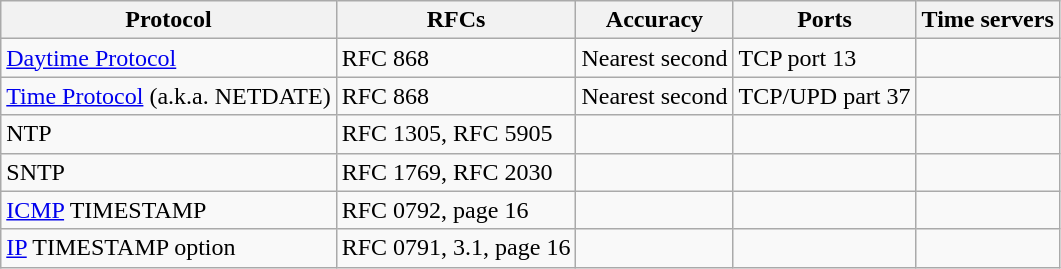<table class="wikitable">
<tr>
<th>Protocol</th>
<th>RFCs</th>
<th>Accuracy</th>
<th>Ports</th>
<th>Time servers</th>
</tr>
<tr>
<td><a href='#'>Daytime Protocol</a></td>
<td>RFC 868</td>
<td>Nearest second</td>
<td>TCP port 13</td>
<td></td>
</tr>
<tr>
<td><a href='#'>Time Protocol</a> (a.k.a. NETDATE)</td>
<td>RFC 868</td>
<td>Nearest second</td>
<td>TCP/UPD part 37</td>
<td></td>
</tr>
<tr>
<td>NTP</td>
<td>RFC 1305, RFC 5905</td>
<td></td>
<td></td>
<td></td>
</tr>
<tr>
<td>SNTP</td>
<td>RFC 1769, RFC 2030</td>
<td></td>
<td></td>
<td></td>
</tr>
<tr>
<td><a href='#'>ICMP</a> TIMESTAMP</td>
<td>RFC 0792, page 16</td>
<td></td>
<td></td>
<td></td>
</tr>
<tr>
<td><a href='#'>IP</a> TIMESTAMP option</td>
<td>RFC 0791, 3.1, page 16</td>
<td></td>
<td></td>
<td></td>
</tr>
</table>
